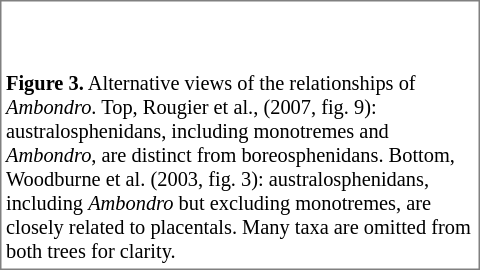<table align="right" style="border: solid 1px gray; width: 20em; margin:0 0 0.5em 1em;">
<tr>
<td><br></td>
</tr>
<tr>
<td><br></td>
</tr>
<tr>
<td style="font-size: 85%"><strong>Figure 3.</strong> Alternative views of the relationships of <em>Ambondro</em>. Top, Rougier et al., (2007, fig. 9): australosphenidans, including monotremes and <em>Ambondro</em>, are distinct from boreosphenidans. Bottom, Woodburne et al. (2003, fig. 3): australosphenidans, including <em>Ambondro</em> but excluding monotremes, are closely related to placentals. Many taxa are omitted from both trees for clarity.</td>
</tr>
</table>
